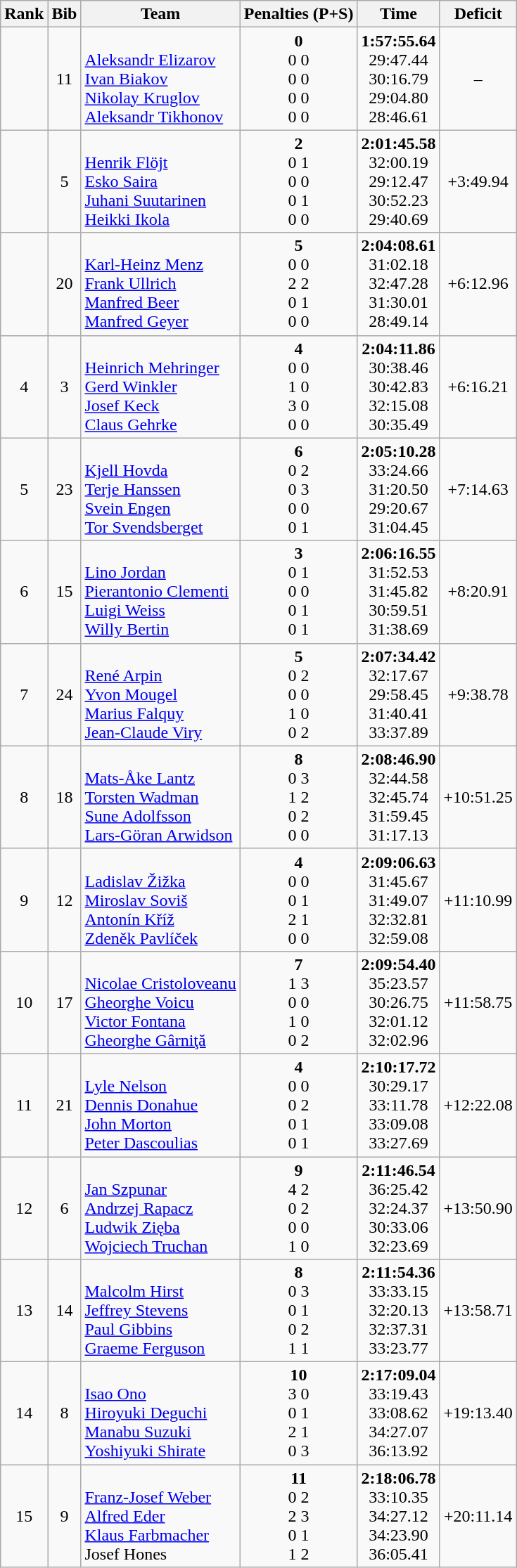<table class="wikitable sortable" style="text-align:center">
<tr>
<th>Rank</th>
<th>Bib</th>
<th>Team</th>
<th>Penalties (P+S)</th>
<th>Time</th>
<th>Deficit</th>
</tr>
<tr>
<td></td>
<td>11</td>
<td align=left><br><a href='#'>Aleksandr Elizarov</a><br><a href='#'>Ivan Biakov</a><br><a href='#'>Nikolay Kruglov</a><br><a href='#'>Aleksandr Tikhonov</a></td>
<td><strong>0</strong><br>0 0<br>0 0<br>0 0<br>0 0</td>
<td><strong>1:57:55.64</strong><br>29:47.44<br>30:16.79<br>29:04.80<br>28:46.61</td>
<td>–</td>
</tr>
<tr>
<td></td>
<td>5</td>
<td align=left><br><a href='#'>Henrik Flöjt</a><br><a href='#'>Esko Saira</a><br><a href='#'>Juhani Suutarinen</a><br><a href='#'>Heikki Ikola</a></td>
<td><strong>2</strong><br>0 1<br>0 0<br>0 1<br>0 0</td>
<td><strong>2:01:45.58</strong><br>32:00.19<br>29:12.47<br>30:52.23<br>29:40.69</td>
<td>+3:49.94</td>
</tr>
<tr>
<td></td>
<td>20</td>
<td align=left><br><a href='#'>Karl-Heinz Menz</a><br><a href='#'>Frank Ullrich</a><br><a href='#'>Manfred Beer</a><br><a href='#'>Manfred Geyer</a></td>
<td><strong>5</strong><br>0 0<br>2 2<br>0 1<br>0 0</td>
<td><strong>2:04:08.61</strong><br>31:02.18<br>32:47.28<br>31:30.01<br>28:49.14</td>
<td>+6:12.96</td>
</tr>
<tr>
<td>4</td>
<td>3</td>
<td align=left><br><a href='#'>Heinrich Mehringer</a><br><a href='#'>Gerd Winkler</a><br><a href='#'>Josef Keck</a><br><a href='#'>Claus Gehrke</a></td>
<td><strong>4</strong><br>0 0<br>1 0<br>3 0<br>0 0</td>
<td><strong>2:04:11.86</strong><br>30:38.46<br>30:42.83<br>32:15.08<br>30:35.49</td>
<td>+6:16.21</td>
</tr>
<tr>
<td>5</td>
<td>23</td>
<td align=left><br><a href='#'>Kjell Hovda</a><br><a href='#'>Terje Hanssen</a><br><a href='#'>Svein Engen</a><br><a href='#'>Tor Svendsberget</a></td>
<td><strong>6</strong><br>0 2<br>0 3<br>0 0<br>0 1</td>
<td><strong>2:05:10.28</strong><br>33:24.66<br>31:20.50<br>29:20.67<br>31:04.45</td>
<td>+7:14.63</td>
</tr>
<tr>
<td>6</td>
<td>15</td>
<td align=left><br><a href='#'>Lino Jordan</a><br><a href='#'>Pierantonio Clementi</a><br><a href='#'>Luigi Weiss</a><br><a href='#'>Willy Bertin</a></td>
<td><strong>3</strong><br>0 1<br>0 0<br>0 1<br>0 1</td>
<td><strong>2:06:16.55</strong><br>31:52.53<br>31:45.82<br>30:59.51<br>31:38.69</td>
<td>+8:20.91</td>
</tr>
<tr>
<td>7</td>
<td>24</td>
<td align=left><br><a href='#'>René Arpin</a><br><a href='#'>Yvon Mougel</a><br><a href='#'>Marius Falquy</a><br><a href='#'>Jean-Claude Viry</a></td>
<td><strong>5</strong><br>0 2<br>0 0<br>1 0<br>0 2</td>
<td><strong>2:07:34.42</strong><br>32:17.67<br>29:58.45<br>31:40.41<br>33:37.89</td>
<td>+9:38.78</td>
</tr>
<tr>
<td>8</td>
<td>18</td>
<td align=left><br><a href='#'>Mats-Åke Lantz</a><br><a href='#'>Torsten Wadman</a><br><a href='#'>Sune Adolfsson</a><br><a href='#'>Lars-Göran Arwidson</a></td>
<td><strong>8</strong><br>0 3<br>1 2<br>0 2<br>0 0</td>
<td><strong>2:08:46.90</strong><br>32:44.58<br>32:45.74<br>31:59.45<br>31:17.13</td>
<td>+10:51.25</td>
</tr>
<tr>
<td>9</td>
<td>12</td>
<td align=left><br><a href='#'>Ladislav Žižka</a><br><a href='#'>Miroslav Soviš</a><br><a href='#'>Antonín Kříž</a><br><a href='#'>Zdeněk Pavlíček</a></td>
<td><strong>4</strong><br>0 0<br>0 1<br>2 1<br>0 0</td>
<td><strong>2:09:06.63</strong><br>31:45.67<br>31:49.07<br>32:32.81<br>32:59.08</td>
<td>+11:10.99</td>
</tr>
<tr>
<td>10</td>
<td>17</td>
<td align=left><br><a href='#'>Nicolae Cristoloveanu</a><br><a href='#'>Gheorghe Voicu</a><br><a href='#'>Victor Fontana</a><br><a href='#'>Gheorghe Gârniţă</a></td>
<td><strong>7</strong><br>1 3<br>0 0<br>1 0<br>0 2</td>
<td><strong>2:09:54.40</strong><br>35:23.57<br>30:26.75<br>32:01.12<br>32:02.96</td>
<td>+11:58.75</td>
</tr>
<tr>
<td>11</td>
<td>21</td>
<td align=left><br><a href='#'>Lyle Nelson</a><br><a href='#'>Dennis Donahue</a><br><a href='#'>John Morton</a><br><a href='#'>Peter Dascoulias</a></td>
<td><strong>4</strong><br>0 0<br>0 2<br>0 1<br>0 1</td>
<td><strong>2:10:17.72</strong><br>30:29.17<br>33:11.78<br>33:09.08<br>33:27.69</td>
<td>+12:22.08</td>
</tr>
<tr>
<td>12</td>
<td>6</td>
<td align=left><br><a href='#'>Jan Szpunar</a><br><a href='#'>Andrzej Rapacz</a><br><a href='#'>Ludwik Zięba</a><br><a href='#'>Wojciech Truchan</a></td>
<td><strong>9</strong><br>4 2<br>0 2<br>0 0<br>1 0</td>
<td><strong>2:11:46.54</strong><br>36:25.42<br>32:24.37<br>30:33.06<br>32:23.69</td>
<td>+13:50.90</td>
</tr>
<tr>
<td>13</td>
<td>14</td>
<td align=left><br><a href='#'>Malcolm Hirst</a><br><a href='#'>Jeffrey Stevens</a><br><a href='#'>Paul Gibbins</a><br><a href='#'>Graeme Ferguson</a></td>
<td><strong>8</strong><br>0 3<br>0 1<br>0 2<br>1 1</td>
<td><strong>2:11:54.36</strong><br>33:33.15<br>32:20.13<br>32:37.31<br>33:23.77</td>
<td>+13:58.71</td>
</tr>
<tr>
<td>14</td>
<td>8</td>
<td align=left><br><a href='#'>Isao Ono</a><br><a href='#'>Hiroyuki Deguchi</a><br><a href='#'>Manabu Suzuki</a><br><a href='#'>Yoshiyuki Shirate</a></td>
<td><strong>10</strong><br>3 0<br>0 1<br>2 1<br>0 3</td>
<td><strong>2:17:09.04</strong><br>33:19.43<br>33:08.62<br>34:27.07<br>36:13.92</td>
<td>+19:13.40</td>
</tr>
<tr>
<td>15</td>
<td>9</td>
<td align=left><br><a href='#'>Franz-Josef Weber</a><br><a href='#'>Alfred Eder</a><br><a href='#'>Klaus Farbmacher</a><br>Josef Hones</td>
<td><strong>11</strong><br>0 2<br>2 3<br>0 1<br>1 2</td>
<td><strong>2:18:06.78</strong><br>33:10.35<br>34:27.12<br>34:23.90<br>36:05.41</td>
<td>+20:11.14</td>
</tr>
</table>
